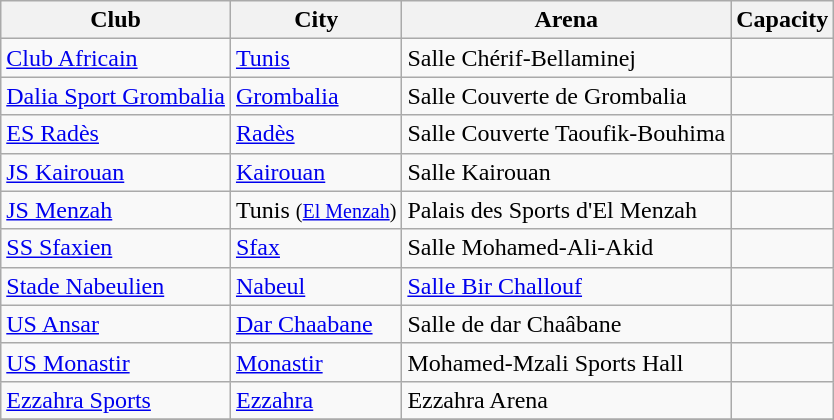<table class="wikitable sortable">
<tr>
<th>Club</th>
<th>City</th>
<th>Arena</th>
<th>Capacity</th>
</tr>
<tr>
<td><a href='#'>Club Africain</a></td>
<td><a href='#'>Tunis</a></td>
<td>Salle Chérif-Bellaminej</td>
<td></td>
</tr>
<tr>
<td><a href='#'>Dalia Sport Grombalia</a></td>
<td><a href='#'>Grombalia</a></td>
<td>Salle Couverte de Grombalia</td>
<td></td>
</tr>
<tr>
<td><a href='#'>ES Radès</a></td>
<td><a href='#'>Radès</a></td>
<td>Salle Couverte Taoufik-Bouhima</td>
<td></td>
</tr>
<tr>
<td><a href='#'>JS Kairouan</a></td>
<td><a href='#'>Kairouan</a></td>
<td>Salle Kairouan</td>
<td></td>
</tr>
<tr>
<td><a href='#'>JS Menzah</a></td>
<td>Tunis <small>(<a href='#'>El Menzah</a>)</small></td>
<td>Palais des Sports d'El Menzah</td>
<td></td>
</tr>
<tr>
<td><a href='#'>SS Sfaxien</a></td>
<td><a href='#'>Sfax</a></td>
<td>Salle Mohamed-Ali-Akid</td>
<td></td>
</tr>
<tr>
<td><a href='#'>Stade Nabeulien</a></td>
<td><a href='#'>Nabeul</a></td>
<td><a href='#'>Salle Bir Challouf</a></td>
<td></td>
</tr>
<tr>
<td><a href='#'>US Ansar</a></td>
<td><a href='#'>Dar Chaabane</a></td>
<td>Salle de dar Chaâbane</td>
<td></td>
</tr>
<tr>
<td><a href='#'>US Monastir</a></td>
<td><a href='#'>Monastir</a></td>
<td>Mohamed-Mzali Sports Hall</td>
<td></td>
</tr>
<tr>
<td><a href='#'>Ezzahra Sports</a></td>
<td><a href='#'>Ezzahra</a></td>
<td>Ezzahra Arena</td>
<td></td>
</tr>
<tr>
</tr>
</table>
